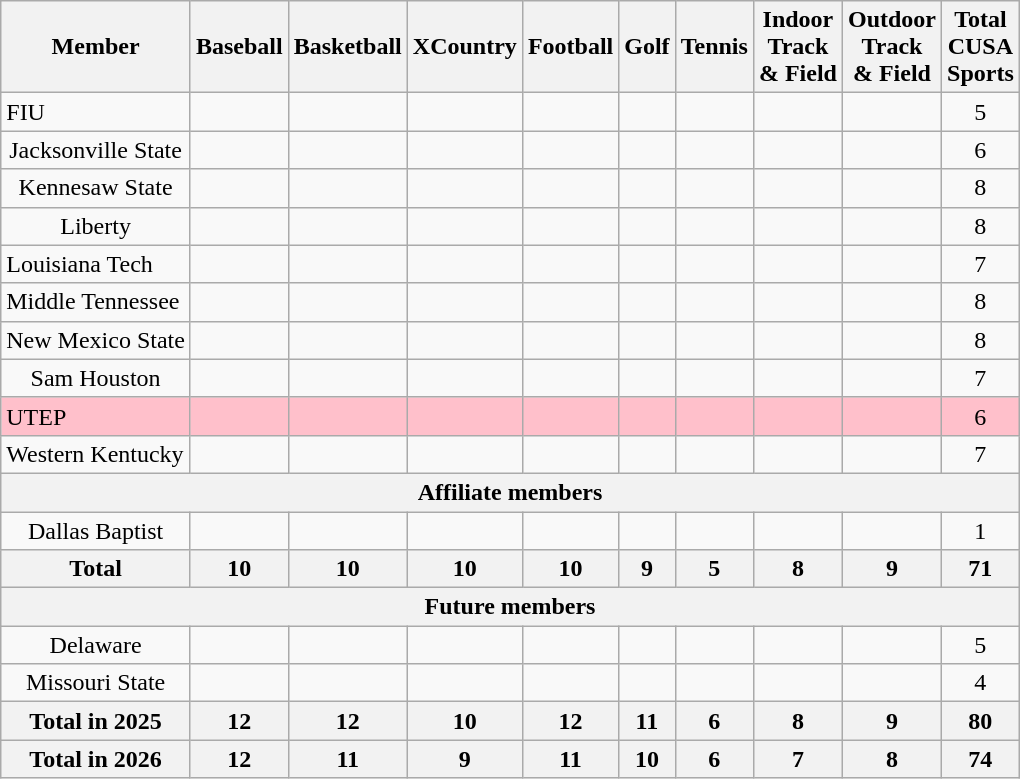<table class="wikitable" style="text-align: center">
<tr>
<th>Member</th>
<th>Baseball</th>
<th>Basketball</th>
<th>XCountry</th>
<th>Football</th>
<th>Golf</th>
<th>Tennis</th>
<th>Indoor<br>Track<br>& Field</th>
<th>Outdoor<br>Track<br>& Field</th>
<th>Total<br>CUSA<br>Sports</th>
</tr>
<tr>
<td align=left>FIU</td>
<td></td>
<td></td>
<td></td>
<td></td>
<td></td>
<td></td>
<td></td>
<td></td>
<td>5</td>
</tr>
<tr>
<td>Jacksonville State</td>
<td></td>
<td></td>
<td></td>
<td></td>
<td></td>
<td></td>
<td></td>
<td></td>
<td>6</td>
</tr>
<tr>
<td>Kennesaw State</td>
<td></td>
<td></td>
<td></td>
<td></td>
<td></td>
<td></td>
<td></td>
<td></td>
<td>8</td>
</tr>
<tr>
<td>Liberty</td>
<td></td>
<td></td>
<td></td>
<td></td>
<td></td>
<td></td>
<td></td>
<td></td>
<td>8</td>
</tr>
<tr>
<td align=left>Louisiana Tech</td>
<td></td>
<td></td>
<td></td>
<td></td>
<td></td>
<td></td>
<td></td>
<td></td>
<td>7</td>
</tr>
<tr>
<td align=left>Middle Tennessee</td>
<td></td>
<td></td>
<td></td>
<td></td>
<td></td>
<td></td>
<td></td>
<td></td>
<td>8</td>
</tr>
<tr>
<td>New Mexico State</td>
<td></td>
<td></td>
<td></td>
<td></td>
<td></td>
<td></td>
<td></td>
<td></td>
<td>8</td>
</tr>
<tr>
<td>Sam Houston</td>
<td></td>
<td></td>
<td></td>
<td></td>
<td></td>
<td></td>
<td></td>
<td></td>
<td>7</td>
</tr>
<tr bgcolor=pink>
<td align=left>UTEP</td>
<td></td>
<td></td>
<td></td>
<td></td>
<td></td>
<td></td>
<td></td>
<td></td>
<td>6</td>
</tr>
<tr>
<td align=left>Western Kentucky</td>
<td></td>
<td></td>
<td></td>
<td></td>
<td></td>
<td></td>
<td></td>
<td></td>
<td>7</td>
</tr>
<tr>
<th colspan=11>Affiliate members</th>
</tr>
<tr>
<td>Dallas Baptist</td>
<td></td>
<td></td>
<td></td>
<td></td>
<td></td>
<td></td>
<td></td>
<td></td>
<td>1</td>
</tr>
<tr>
<th>Total</th>
<th>10</th>
<th>10</th>
<th>10</th>
<th>10</th>
<th>9</th>
<th>5</th>
<th>8</th>
<th>9</th>
<th>71</th>
</tr>
<tr>
<th colspan=11>Future members</th>
</tr>
<tr>
<td>Delaware</td>
<td></td>
<td></td>
<td></td>
<td></td>
<td></td>
<td></td>
<td></td>
<td></td>
<td>5</td>
</tr>
<tr>
<td>Missouri State</td>
<td></td>
<td></td>
<td></td>
<td></td>
<td></td>
<td></td>
<td></td>
<td></td>
<td>4</td>
</tr>
<tr>
<th>Total in 2025</th>
<th>12</th>
<th>12</th>
<th>10</th>
<th>12</th>
<th>11</th>
<th>6</th>
<th>8</th>
<th>9</th>
<th>80</th>
</tr>
<tr>
<th>Total in 2026</th>
<th>12</th>
<th>11</th>
<th>9</th>
<th>11</th>
<th>10</th>
<th>6</th>
<th>7</th>
<th>8</th>
<th>74</th>
</tr>
</table>
